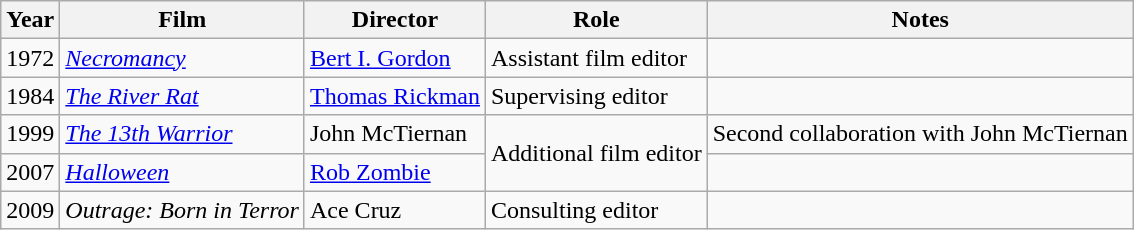<table class="wikitable">
<tr>
<th>Year</th>
<th>Film</th>
<th>Director</th>
<th>Role</th>
<th>Notes</th>
</tr>
<tr>
<td>1972</td>
<td><em><a href='#'>Necromancy</a></em></td>
<td><a href='#'>Bert I. Gordon</a></td>
<td>Assistant film editor</td>
<td></td>
</tr>
<tr>
<td>1984</td>
<td><em><a href='#'>The River Rat</a></em></td>
<td><a href='#'>Thomas Rickman</a></td>
<td>Supervising editor</td>
<td></td>
</tr>
<tr>
<td>1999</td>
<td><em><a href='#'>The 13th Warrior</a></em></td>
<td>John McTiernan</td>
<td rowspan=2>Additional film editor</td>
<td>Second collaboration with John McTiernan</td>
</tr>
<tr>
<td>2007</td>
<td><em><a href='#'>Halloween</a></em></td>
<td><a href='#'>Rob Zombie</a></td>
<td></td>
</tr>
<tr>
<td>2009</td>
<td><em>Outrage: Born in Terror</em></td>
<td>Ace Cruz</td>
<td>Consulting editor</td>
<td></td>
</tr>
</table>
